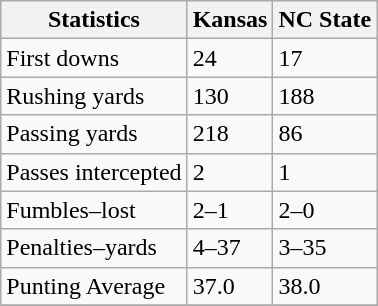<table class="wikitable">
<tr>
<th>Statistics</th>
<th>Kansas</th>
<th>NC State</th>
</tr>
<tr>
<td>First downs</td>
<td>24</td>
<td>17</td>
</tr>
<tr>
<td>Rushing yards</td>
<td>130</td>
<td>188</td>
</tr>
<tr>
<td>Passing yards</td>
<td>218</td>
<td>86</td>
</tr>
<tr>
<td>Passes intercepted</td>
<td>2</td>
<td>1</td>
</tr>
<tr>
<td>Fumbles–lost</td>
<td>2–1</td>
<td>2–0</td>
</tr>
<tr>
<td>Penalties–yards</td>
<td>4–37</td>
<td>3–35</td>
</tr>
<tr>
<td>Punting Average</td>
<td>37.0</td>
<td>38.0</td>
</tr>
<tr>
</tr>
</table>
